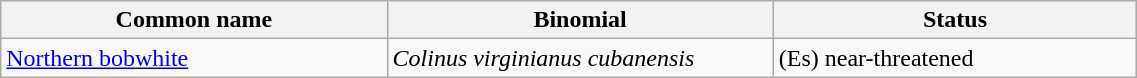<table width=60% class="wikitable">
<tr>
<th width=34%>Common name</th>
<th width=34%>Binomial</th>
<th width=32%>Status</th>
</tr>
<tr>
<td><a href='#'>Northern bobwhite</a></td>
<td><em>Colinus virginianus cubanensis</em></td>
<td>(Es) near-threatened</td>
</tr>
</table>
